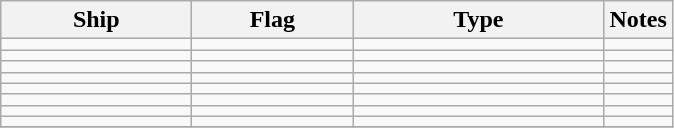<table class="wikitable sortable">
<tr>
<th scope="col" width="120px">Ship</th>
<th scope="col" width="100px">Flag</th>
<th scope="col" width="160px">Type</th>
<th>Notes</th>
</tr>
<tr>
<td align="left"></td>
<td align="left"></td>
<td align="left"></td>
<td align="left"></td>
</tr>
<tr>
<td align="left"></td>
<td align="left"></td>
<td align="left"></td>
<td align="left"></td>
</tr>
<tr>
<td align="left"></td>
<td align="left"></td>
<td align="left"></td>
<td align="left"></td>
</tr>
<tr>
<td align="left"></td>
<td align="left"></td>
<td align="left"></td>
<td align="left"></td>
</tr>
<tr>
<td align="left"></td>
<td align="left"></td>
<td align="left"></td>
<td align="left"></td>
</tr>
<tr>
<td align="left"></td>
<td align="left"></td>
<td align="left"></td>
<td align="left"></td>
</tr>
<tr>
<td align="left"></td>
<td align="left"></td>
<td align="left"></td>
<td align="left"></td>
</tr>
<tr>
<td align="left"></td>
<td align="left"></td>
<td align="left"></td>
<td align="left"></td>
</tr>
<tr>
</tr>
</table>
